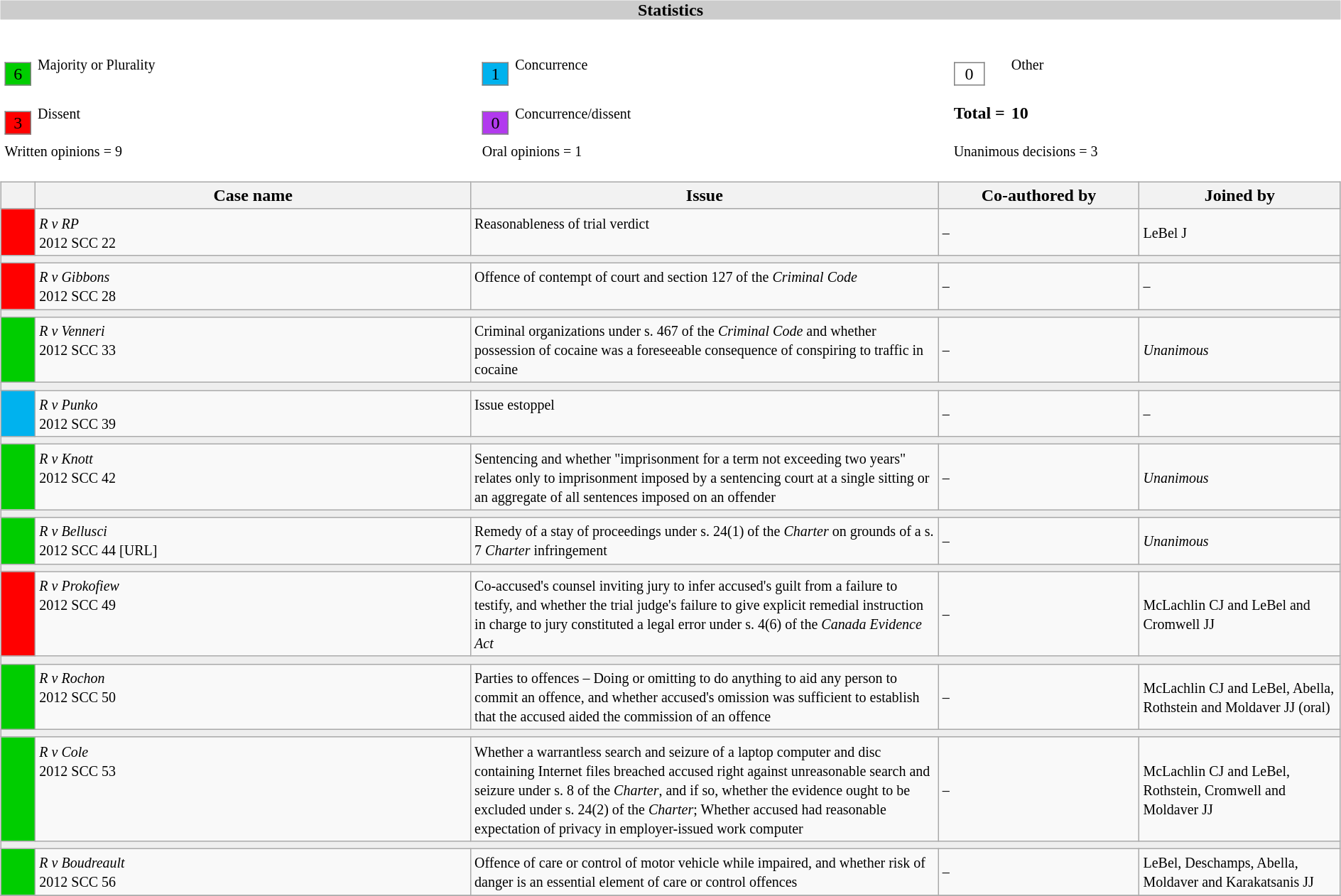<table width=100%>
<tr>
<td><br><table width=100% align=center cellpadding=0 cellspacing=0>
<tr>
<th bgcolor=#CCCCCC>Statistics</th>
</tr>
<tr>
<td><br><table width=100% cellpadding="2" cellspacing="2" border="0"width=25px>
<tr>
<td><br><table border="1" style="border-collapse:collapse;">
<tr>
<td align=center bgcolor=#00CD00 width=25px>6</td>
</tr>
</table>
</td>
<td><small>Majority or Plurality</small></td>
<td width=25px><br><table border="1" style="border-collapse:collapse;">
<tr>
<td align=center width=25px bgcolor=#00B2EE>1</td>
</tr>
</table>
</td>
<td><small>Concurrence</small></td>
<td width=25px><br><table border="1" style="border-collapse:collapse;">
<tr>
<td align=center width=25px bgcolor=white>0</td>
</tr>
</table>
</td>
<td><small>Other</small></td>
</tr>
<tr>
<td width=25px><br><table border="1" style="border-collapse:collapse;">
<tr>
<td align=center width=25px bgcolor=red>3</td>
</tr>
</table>
</td>
<td><small>Dissent</small></td>
<td width=25px><br><table border="1" style="border-collapse:collapse;">
<tr>
<td align=center width=25px bgcolor=#B23AEE>0</td>
</tr>
</table>
</td>
<td><small>Concurrence/dissent</small></td>
<td white-space: nowrap><strong>Total = </strong></td>
<td><strong>10</strong></td>
</tr>
<tr>
<td colspan=2><small>Written opinions = 9</small></td>
<td colspan=2><small>Oral opinions = 1</small></td>
<td colspan=2><small> Unanimous decisions = 3</small></td>
</tr>
</table>
<table class="wikitable" width=100%>
<tr bgcolor="#CCCCCC">
<th width=25px></th>
<th width=32.5%>Case name</th>
<th>Issue</th>
<th width=15%>Co-authored by</th>
<th width=15%>Joined by</th>
</tr>
<tr>
<td bgcolor="red"></td>
<td align=left valign=top><small><em>R v RP</em><br> 2012 SCC 22 </small></td>
<td valign=top><small> Reasonableness of trial verdict</small></td>
<td><small> –</small></td>
<td><small>  LeBel J</small></td>
</tr>
<tr>
<td bgcolor=#EEEEEE colspan=5 valign=top><small></small></td>
</tr>
<tr>
<td bgcolor="red"></td>
<td align=left valign=top><small><em>R v Gibbons</em><br> 2012 SCC 28 </small></td>
<td valign=top><small>Offence of contempt of court and section 127 of the <em>Criminal Code</em></small></td>
<td><small> –</small></td>
<td><small> –</small></td>
</tr>
<tr>
<td bgcolor=#EEEEEE colspan=5 valign=top><small></small></td>
</tr>
<tr>
<td bgcolor="00cd00"></td>
<td align=left valign=top><small><em>R v Venneri</em><br> 2012 SCC 33 </small></td>
<td valign=top><small>Criminal organizations under s. 467 of the <em>Criminal Code</em> and whether possession of cocaine was a foreseeable consequence of conspiring to traffic in cocaine</small></td>
<td><small> –</small></td>
<td><small> <em>Unanimous</em></small></td>
</tr>
<tr>
<td bgcolor=#EEEEEE colspan=5 valign=top><small></small></td>
</tr>
<tr>
<td bgcolor="00B2EE"></td>
<td align=left valign=top><small><em>R v Punko</em><br> 2012 SCC 39 </small></td>
<td valign=top><small>Issue estoppel</small></td>
<td><small> –</small></td>
<td><small> –</small></td>
</tr>
<tr>
<td bgcolor=#EEEEEE colspan=5 valign=top><small></small></td>
</tr>
<tr>
<td bgcolor="00cd00"></td>
<td align=left valign=top><small><em>R v Knott</em><br> 2012 SCC 42 </small></td>
<td valign=top><small>Sentencing and whether "imprisonment for a term not exceeding two years" relates only to imprisonment imposed by a sentencing court at a single sitting or an aggregate of all sentences imposed on an offender</small></td>
<td><small> –</small></td>
<td><small> <em>Unanimous</em></small></td>
</tr>
<tr>
<td bgcolor=#EEEEEE colspan=5 valign=top><small></small></td>
</tr>
<tr>
<td bgcolor="00cd00"></td>
<td align=left valign=top><small><em>R v Bellusci</em><br> 2012 SCC 44 [URL]</small></td>
<td valign=top><small>Remedy of a stay of proceedings under s. 24(1) of the <em>Charter</em> on grounds of a s. 7 <em>Charter</em> infringement</small></td>
<td><small> –</small></td>
<td><small> <em>Unanimous</em></small></td>
</tr>
<tr>
<td bgcolor=#EEEEEE colspan=5 valign=top><small></small></td>
</tr>
<tr>
<td bgcolor="red"></td>
<td align=left valign=top><small><em>R v Prokofiew</em><br> 2012 SCC 49 </small></td>
<td valign=top><small>Co-accused's counsel inviting jury to infer accused's guilt from a failure to testify, and whether the trial judge's failure to give explicit remedial instruction in charge to jury constituted a legal error under s. 4(6) of the <em>Canada Evidence Act</em></small></td>
<td><small> –</small></td>
<td><small> McLachlin CJ and LeBel and Cromwell JJ</small></td>
</tr>
<tr>
<td bgcolor=#EEEEEE colspan=5 valign=top><small></small></td>
</tr>
<tr>
<td bgcolor="00cd00"></td>
<td align=left valign=top><small><em>R v Rochon</em><br> 2012 SCC 50 </small></td>
<td valign=top><small>Parties to offences – Doing or omitting to do anything to aid any person to commit an offence, and whether accused's omission was sufficient to establish that the accused aided the commission of an offence</small></td>
<td><small> –</small></td>
<td><small> McLachlin CJ and LeBel, Abella, Rothstein and Moldaver JJ (oral)</small></td>
</tr>
<tr>
<td bgcolor=#EEEEEE colspan=5 valign=top><small></small></td>
</tr>
<tr>
<td bgcolor="00cd00"></td>
<td align=left valign=top><small><em>R v Cole</em><br> 2012 SCC 53 </small></td>
<td valign=top><small>Whether a warrantless search and seizure of a laptop computer and disc containing Internet files breached accused right against unreasonable search and seizure under s. 8 of the <em>Charter</em>, and if so, whether the evidence ought to be excluded under s. 24(2) of the <em>Charter</em>; Whether accused had reasonable expectation of privacy in employer-issued work computer</small></td>
<td><small> –</small></td>
<td><small> McLachlin CJ and LeBel, Rothstein, Cromwell and Moldaver JJ</small></td>
</tr>
<tr>
<td bgcolor=#EEEEEE colspan=5 valign=top><small></small></td>
</tr>
<tr>
<td bgcolor="00cd00"></td>
<td align=left valign=top><small><em>R v Boudreault</em><br> 2012 SCC 56 </small></td>
<td valign=top><small>Offence of care or control of motor vehicle while impaired, and whether risk of danger is an essential element of care or control offences</small></td>
<td><small> –</small></td>
<td><small> LeBel, Deschamps, Abella, Moldaver and Karakatsanis JJ</small></td>
</tr>
<tr>
</tr>
</table>
</td>
</tr>
</table>
</td>
</tr>
</table>
